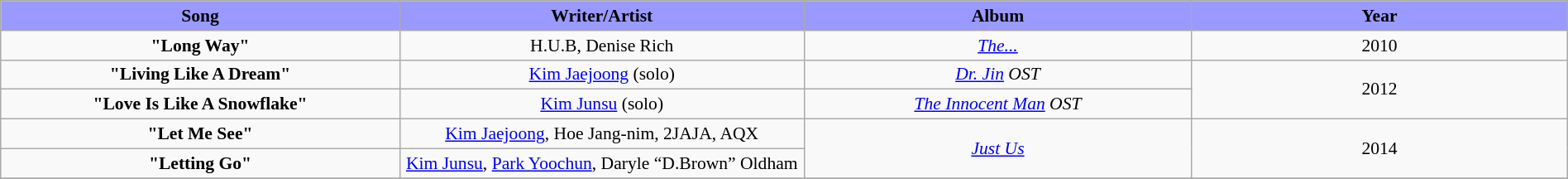<table class="wikitable" style="margin:0.5em auto; clear:both; font-size:.9em; text-align:center; width:100%">
<tr>
<th width="500" style="background: #99F;">Song</th>
<th width="500" style="background: #99F;">Writer/Artist</th>
<th width="500" style="background: #99F;">Album</th>
<th width="500" style="background: #99F;">Year</th>
</tr>
<tr>
<td><strong>"Long Way"</strong></td>
<td>H.U.B, Denise Rich</td>
<td><em><a href='#'>The...</a></em></td>
<td>2010</td>
</tr>
<tr>
<td><strong>"Living Like A Dream"</strong></td>
<td><a href='#'>Kim Jaejoong</a> (solo)</td>
<td><em><a href='#'>Dr. Jin</a> OST</em></td>
<td rowspan=2>2012</td>
</tr>
<tr>
<td><strong>"Love Is Like A Snowflake"</strong></td>
<td><a href='#'>Kim Junsu</a> (solo)</td>
<td><em><a href='#'>The Innocent Man</a> OST</em></td>
</tr>
<tr>
<td><strong>"Let Me See"</strong></td>
<td><a href='#'>Kim Jaejoong</a>, Hoe Jang-nim, 2JAJA, AQX</td>
<td rowspan=2><em><a href='#'>Just Us</a></em></td>
<td rowspan=2>2014</td>
</tr>
<tr>
<td><strong>"Letting Go"</strong></td>
<td><a href='#'>Kim Junsu</a>, <a href='#'>Park Yoochun</a>, Daryle “D.Brown” Oldham</td>
</tr>
<tr>
</tr>
</table>
